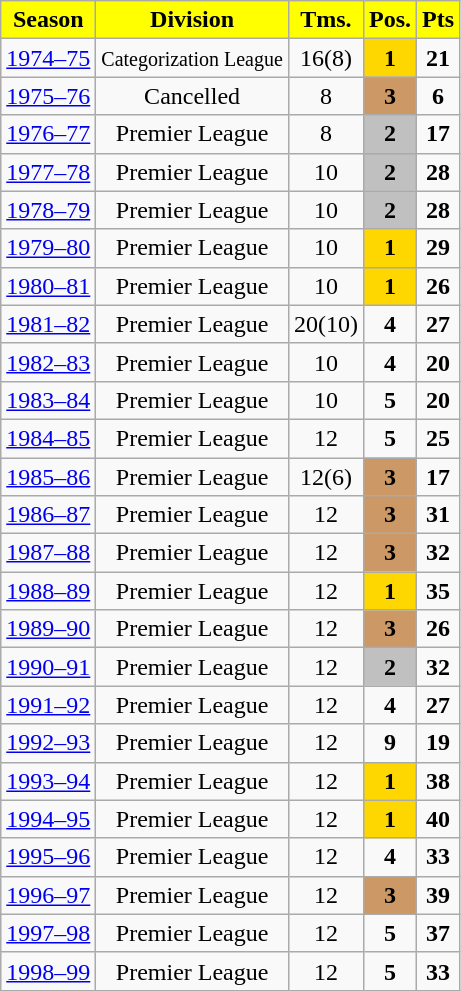<table class="wikitable">
<tr>
<th style="color:#000000; background:Yellow;">Season</th>
<th style="color:#000000; background:Yellow;">Division</th>
<th style="color:#000000; background:Yellow;">Tms.</th>
<th style="color:#000000; background:Yellow;">Pos.</th>
<th style="color:#000000; background:Yellow;">Pts</th>
</tr>
<tr>
<td style="text-align:center"><a href='#'>1974–75</a></td>
<td style="text-align:center"><small>Categorization League</small></td>
<td style="text-align:center">16(8)</td>
<td style="text-align:center; background:Gold"><strong>1</strong></td>
<td style="text-align:center"><strong>21</strong></td>
</tr>
<tr>
<td style="text-align:center"><a href='#'>1975–76</a></td>
<td style="text-align:center">Cancelled</td>
<td style="text-align:center">8</td>
<td style="text-align:center; background:#c96"><strong>3</strong></td>
<td style="text-align:center"><strong>6</strong></td>
</tr>
<tr>
<td style="text-align:center"><a href='#'>1976–77</a></td>
<td style="text-align:center">Premier League</td>
<td style="text-align:center">8</td>
<td style="text-align:center; background:Silver"><strong>2</strong></td>
<td style="text-align:center"><strong>17</strong></td>
</tr>
<tr>
<td style="text-align:center"><a href='#'>1977–78</a></td>
<td style="text-align:center">Premier League</td>
<td style="text-align:center">10</td>
<td style="text-align:center; background:Silver"><strong>2</strong></td>
<td style="text-align:center"><strong>28</strong></td>
</tr>
<tr>
<td style="text-align:center"><a href='#'>1978–79</a></td>
<td style="text-align:center">Premier League</td>
<td style="text-align:center">10</td>
<td style="text-align:center; background:Silver"><strong>2</strong></td>
<td style="text-align:center"><strong>28</strong></td>
</tr>
<tr>
<td style="text-align:center"><a href='#'>1979–80</a></td>
<td style="text-align:center">Premier League</td>
<td style="text-align:center">10</td>
<td style="text-align:center; background:Gold"><strong>1</strong></td>
<td style="text-align:center"><strong>29</strong></td>
</tr>
<tr>
<td style="text-align:center"><a href='#'>1980–81</a></td>
<td style="text-align:center">Premier League</td>
<td style="text-align:center">10</td>
<td style="text-align:center; background:Gold"><strong>1</strong></td>
<td style="text-align:center"><strong>26</strong></td>
</tr>
<tr>
<td style="text-align:center"><a href='#'>1981–82</a></td>
<td style="text-align:center">Premier League</td>
<td style="text-align:center">20(10)</td>
<td style="text-align:center"><strong>4</strong></td>
<td style="text-align:center"><strong>27</strong></td>
</tr>
<tr>
<td style="text-align:center"><a href='#'>1982–83</a></td>
<td style="text-align:center">Premier League</td>
<td style="text-align:center">10</td>
<td style="text-align:center"><strong>4</strong></td>
<td style="text-align:center"><strong>20</strong></td>
</tr>
<tr>
<td style="text-align:center"><a href='#'>1983–84</a></td>
<td style="text-align:center">Premier League</td>
<td style="text-align:center">10</td>
<td style="text-align:center"><strong>5</strong></td>
<td style="text-align:center"><strong>20</strong></td>
</tr>
<tr>
<td style="text-align:center"><a href='#'>1984–85</a></td>
<td style="text-align:center">Premier League</td>
<td style="text-align:center">12</td>
<td style="text-align:center"><strong>5</strong></td>
<td style="text-align:center"><strong>25</strong></td>
</tr>
<tr>
<td style="text-align:center"><a href='#'>1985–86</a></td>
<td style="text-align:center">Premier League</td>
<td style="text-align:center">12(6)</td>
<td style="text-align:center; background:#c96"><strong>3</strong></td>
<td style="text-align:center"><strong>17</strong></td>
</tr>
<tr>
<td style="text-align:center"><a href='#'>1986–87</a></td>
<td style="text-align:center">Premier League</td>
<td style="text-align:center">12</td>
<td style="text-align:center; background:#c96"><strong>3</strong></td>
<td style="text-align:center"><strong>31</strong></td>
</tr>
<tr>
<td style="text-align:center"><a href='#'>1987–88</a></td>
<td style="text-align:center">Premier League</td>
<td style="text-align:center">12</td>
<td style="text-align:center; background:#c96"><strong>3</strong></td>
<td style="text-align:center"><strong>32</strong></td>
</tr>
<tr>
<td style="text-align:center"><a href='#'>1988–89</a></td>
<td style="text-align:center">Premier League</td>
<td style="text-align:center">12</td>
<td style="text-align:center; background:Gold"><strong>1</strong></td>
<td style="text-align:center"><strong>35</strong></td>
</tr>
<tr>
<td style="text-align:center"><a href='#'>1989–90</a></td>
<td style="text-align:center">Premier League</td>
<td style="text-align:center">12</td>
<td style="text-align:center; background:#c96"><strong>3</strong></td>
<td style="text-align:center"><strong>26</strong></td>
</tr>
<tr>
<td style="text-align:center"><a href='#'>1990–91</a></td>
<td style="text-align:center">Premier League</td>
<td style="text-align:center">12</td>
<td style="text-align:center; background:Silver"><strong>2</strong></td>
<td style="text-align:center"><strong>32</strong></td>
</tr>
<tr>
<td style="text-align:center"><a href='#'>1991–92</a></td>
<td style="text-align:center">Premier League</td>
<td style="text-align:center">12</td>
<td style="text-align:center"><strong>4</strong></td>
<td style="text-align:center"><strong>27</strong></td>
</tr>
<tr>
<td style="text-align:center"><a href='#'>1992–93</a></td>
<td style="text-align:center">Premier League</td>
<td style="text-align:center">12</td>
<td style="text-align:center"><strong>9</strong></td>
<td style="text-align:center"><strong>19</strong></td>
</tr>
<tr>
<td style="text-align:center"><a href='#'>1993–94</a></td>
<td style="text-align:center">Premier League</td>
<td style="text-align:center">12</td>
<td style="text-align:center; background:Gold"><strong>1</strong></td>
<td style="text-align:center"><strong>38</strong></td>
</tr>
<tr>
<td style="text-align:center"><a href='#'>1994–95</a></td>
<td style="text-align:center">Premier League</td>
<td style="text-align:center">12</td>
<td style="text-align:center; background:Gold"><strong>1</strong></td>
<td style="text-align:center"><strong>40</strong></td>
</tr>
<tr>
<td style="text-align:center"><a href='#'>1995–96</a></td>
<td style="text-align:center">Premier League</td>
<td style="text-align:center">12</td>
<td style="text-align:center"><strong>4</strong></td>
<td style="text-align:center"><strong>33</strong></td>
</tr>
<tr>
<td style="text-align:center"><a href='#'>1996–97</a></td>
<td style="text-align:center">Premier League</td>
<td style="text-align:center">12</td>
<td style="text-align:center; background:#c96"><strong>3</strong></td>
<td style="text-align:center"><strong>39</strong></td>
</tr>
<tr>
<td style="text-align:center"><a href='#'>1997–98</a></td>
<td style="text-align:center">Premier League</td>
<td style="text-align:center">12</td>
<td style="text-align:center"><strong>5</strong></td>
<td style="text-align:center"><strong>37</strong></td>
</tr>
<tr>
<td style="text-align:center"><a href='#'>1998–99</a></td>
<td style="text-align:center">Premier League</td>
<td style="text-align:center">12</td>
<td style="text-align:center"><strong>5</strong></td>
<td style="text-align:center"><strong>33</strong></td>
</tr>
</table>
